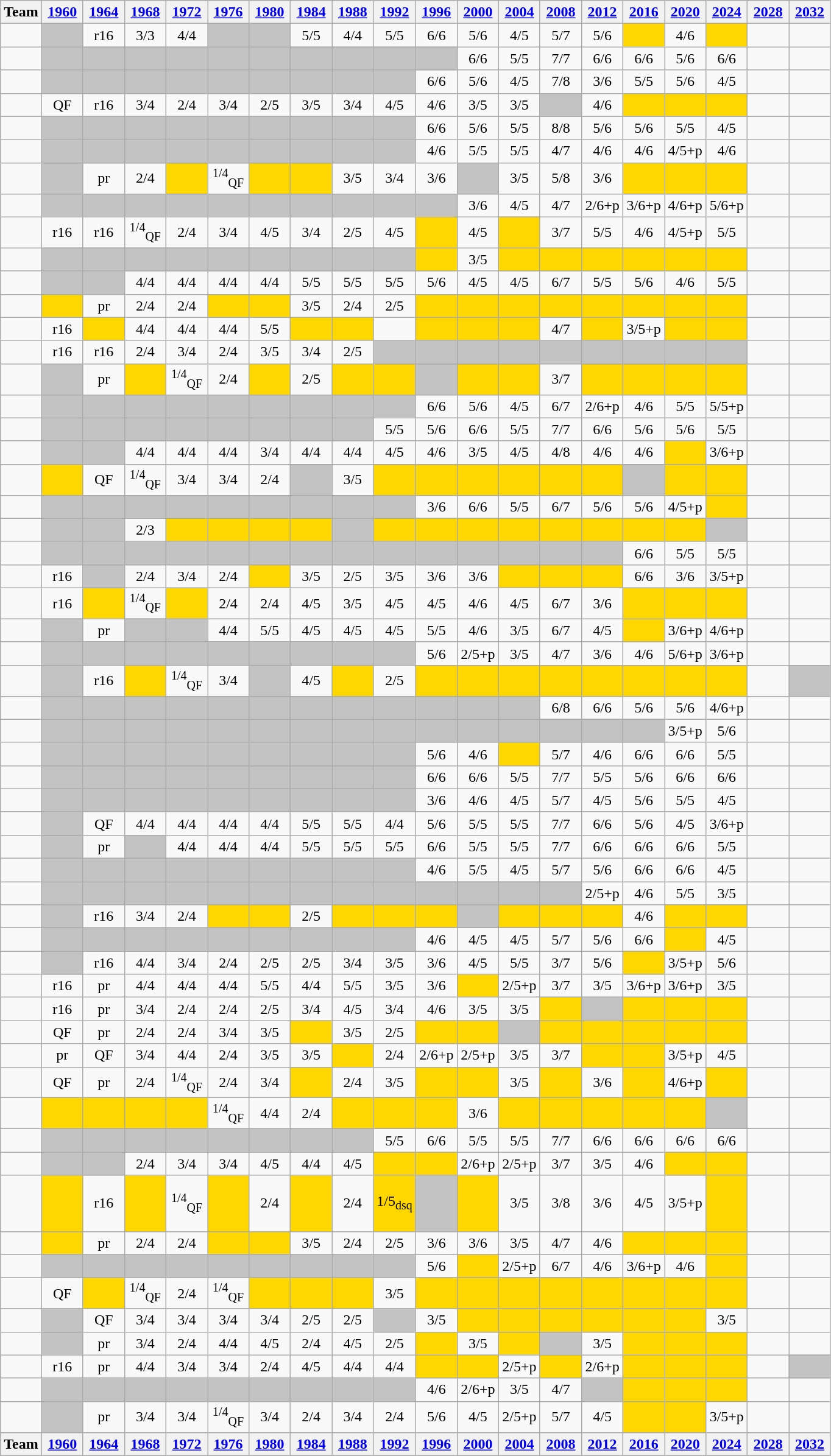<table class="wikitable" style="text-align: center">
<tr>
<th>Team</th>
<th width=38><a href='#'>1960</a></th>
<th width=38><a href='#'>1964</a></th>
<th width=38><a href='#'>1968</a></th>
<th width=38><a href='#'>1972</a></th>
<th width=38><a href='#'>1976</a></th>
<th width=38><a href='#'>1980</a></th>
<th width=38><a href='#'>1984</a></th>
<th width=38><a href='#'>1988</a></th>
<th width=38><a href='#'>1992</a></th>
<th width=38><a href='#'>1996</a></th>
<th width=38><a href='#'>2000</a></th>
<th width=38><a href='#'>2004</a></th>
<th width=38><a href='#'>2008</a></th>
<th width=38><a href='#'>2012</a></th>
<th width=38><a href='#'>2016</a></th>
<th width=38><a href='#'>2020</a></th>
<th width=38><a href='#'>2024</a></th>
<th width=38><a href='#'>2028</a></th>
<th width=38><a href='#'>2032</a></th>
</tr>
<tr>
<td align=left></td>
<td bgcolor="#c3c3c3"></td>
<td>r16</td>
<td>3/3</td>
<td>4/4</td>
<td bgcolor="#c3c3c3"></td>
<td bgcolor="#c3c3c3"></td>
<td>5/5</td>
<td>4/4</td>
<td>5/5</td>
<td>6/6</td>
<td>5/6</td>
<td>4/5</td>
<td>5/7</td>
<td>5/6</td>
<td bgcolor=gold><strong></strong></td>
<td>4/6</td>
<td bgcolor=gold><strong></strong></td>
<td></td>
<td></td>
</tr>
<tr>
<td align=left></td>
<td bgcolor="#c3c3c3"></td>
<td bgcolor="#c3c3c3"></td>
<td bgcolor="#c3c3c3"></td>
<td bgcolor="#c3c3c3"></td>
<td bgcolor="#c3c3c3"></td>
<td bgcolor="#c3c3c3"></td>
<td bgcolor="#c3c3c3"></td>
<td bgcolor="#c3c3c3"></td>
<td bgcolor="#c3c3c3"></td>
<td bgcolor="#c3c3c3"></td>
<td>6/6</td>
<td>5/5</td>
<td>7/7</td>
<td>6/6</td>
<td>6/6</td>
<td>5/6</td>
<td>6/6</td>
<td></td>
<td></td>
</tr>
<tr>
<td align=left></td>
<td bgcolor="#c3c3c3"></td>
<td bgcolor="#c3c3c3"></td>
<td bgcolor="#c3c3c3"></td>
<td bgcolor="#c3c3c3"></td>
<td bgcolor="#c3c3c3"></td>
<td bgcolor="#c3c3c3"></td>
<td bgcolor="#c3c3c3"></td>
<td bgcolor="#c3c3c3"></td>
<td bgcolor="#c3c3c3"></td>
<td>6/6</td>
<td>5/6</td>
<td>4/5</td>
<td>7/8</td>
<td>3/6</td>
<td>5/5</td>
<td>5/6</td>
<td>4/5</td>
<td></td>
<td></td>
</tr>
<tr>
<td align=left></td>
<td>QF</td>
<td>r16</td>
<td>3/4</td>
<td>2/4</td>
<td>3/4</td>
<td>2/5</td>
<td>3/5</td>
<td>3/4</td>
<td>4/5</td>
<td>4/6</td>
<td>3/5</td>
<td>3/5</td>
<td bgcolor="#c3c3c3"><strong></strong></td>
<td>4/6</td>
<td bgcolor=gold><strong></strong></td>
<td bgcolor=gold><strong></strong></td>
<td bgcolor=gold><strong></strong></td>
<td></td>
<td></td>
</tr>
<tr>
<td align=left></td>
<td bgcolor="#c3c3c3"></td>
<td bgcolor="#c3c3c3"></td>
<td bgcolor="#c3c3c3"></td>
<td bgcolor="#c3c3c3"></td>
<td bgcolor="#c3c3c3"></td>
<td bgcolor="#c3c3c3"></td>
<td bgcolor="#c3c3c3"></td>
<td bgcolor="#c3c3c3"></td>
<td bgcolor="#c3c3c3"></td>
<td>6/6</td>
<td>5/6</td>
<td>5/5</td>
<td>8/8</td>
<td>5/6</td>
<td>5/6</td>
<td>5/5</td>
<td>4/5</td>
<td></td>
<td></td>
</tr>
<tr>
<td align=left></td>
<td bgcolor="#c3c3c3"></td>
<td bgcolor="#c3c3c3"></td>
<td bgcolor="#c3c3c3"></td>
<td bgcolor="#c3c3c3"></td>
<td bgcolor="#c3c3c3"></td>
<td bgcolor="#c3c3c3"></td>
<td bgcolor="#c3c3c3"></td>
<td bgcolor="#c3c3c3"></td>
<td bgcolor="#c3c3c3"></td>
<td>4/6</td>
<td>5/5</td>
<td>5/5</td>
<td>4/7</td>
<td>4/6</td>
<td>4/6</td>
<td>4/5+p</td>
<td>4/6</td>
<td></td>
<td></td>
</tr>
<tr>
<td align=left></td>
<td bgcolor="#c3c3c3"></td>
<td>pr</td>
<td>2/4</td>
<td bgcolor=gold><strong></strong></td>
<td><sup>1/4</sup><sub>QF</sub></td>
<td bgcolor=gold><strong></strong></td>
<td bgcolor=gold><strong></strong></td>
<td>3/5</td>
<td>3/4</td>
<td>3/6</td>
<td bgcolor="#c3c3c3"><strong></strong></td>
<td>3/5</td>
<td>5/8</td>
<td>3/6</td>
<td bgcolor=gold><strong></strong></td>
<td bgcolor=gold><strong></strong></td>
<td bgcolor=gold><strong></strong></td>
<td></td>
<td></td>
</tr>
<tr>
<td align=left></td>
<td bgcolor="#c3c3c3"></td>
<td bgcolor="#c3c3c3"></td>
<td bgcolor="#c3c3c3"></td>
<td bgcolor="#c3c3c3"></td>
<td bgcolor="#c3c3c3"></td>
<td bgcolor="#c3c3c3"></td>
<td bgcolor="#c3c3c3"></td>
<td bgcolor="#c3c3c3"></td>
<td bgcolor="#c3c3c3"></td>
<td bgcolor="#c3c3c3"></td>
<td>3/6</td>
<td>4/5</td>
<td>4/7</td>
<td>2/6+p</td>
<td>3/6+p</td>
<td>4/6+p</td>
<td>5/6+p</td>
<td></td>
<td></td>
</tr>
<tr>
<td align=left></td>
<td>r16</td>
<td>r16</td>
<td><sup>1/4</sup><sub>QF</sub></td>
<td>2/4</td>
<td>3/4</td>
<td>4/5</td>
<td>3/4</td>
<td>2/5</td>
<td>4/5</td>
<td bgcolor=gold><strong></strong></td>
<td>4/5</td>
<td bgcolor=gold><strong></strong></td>
<td>3/7</td>
<td>5/5</td>
<td>4/6</td>
<td>4/5+p</td>
<td>5/5</td>
<td></td>
<td></td>
</tr>
<tr>
<td align=left></td>
<td bgcolor="#c3c3c3"></td>
<td bgcolor="#c3c3c3"></td>
<td bgcolor="#c3c3c3"></td>
<td bgcolor="#c3c3c3"></td>
<td bgcolor="#c3c3c3"></td>
<td bgcolor="#c3c3c3"></td>
<td bgcolor="#c3c3c3"></td>
<td bgcolor="#c3c3c3"></td>
<td bgcolor="#c3c3c3"></td>
<td bgcolor=gold><strong></strong></td>
<td>3/5</td>
<td bgcolor=gold><strong></strong></td>
<td bgcolor=gold><strong></strong></td>
<td bgcolor=gold><strong></strong></td>
<td bgcolor=gold><strong></strong></td>
<td bgcolor=gold><strong></strong></td>
<td bgcolor=gold><strong></strong></td>
<td></td>
<td></td>
</tr>
<tr>
<td align=left></td>
<td bgcolor="#c3c3c3"></td>
<td bgcolor="#c3c3c3"></td>
<td>4/4</td>
<td>4/4</td>
<td>4/4</td>
<td>4/4</td>
<td>5/5</td>
<td>5/5</td>
<td>5/5</td>
<td>5/6</td>
<td>4/5</td>
<td>4/5</td>
<td>6/7</td>
<td>5/5</td>
<td>5/6</td>
<td>4/6</td>
<td>5/5</td>
<td></td>
<td></td>
</tr>
<tr>
<td align=left> <br> </td>
<td bgcolor=gold><strong></strong></td>
<td>pr</td>
<td>2/4</td>
<td>2/4</td>
<td bgcolor=gold><strong></strong></td>
<td bgcolor=gold><strong></strong></td>
<td>3/5</td>
<td>2/4</td>
<td>2/5</td>
<td bgcolor=gold><strong></strong></td>
<td bgcolor=gold><strong></strong></td>
<td bgcolor=gold><strong></strong></td>
<td bgcolor=gold><strong></strong></td>
<td bgcolor=gold><strong></strong></td>
<td bgcolor=gold><strong></strong></td>
<td bgcolor=gold><strong></strong></td>
<td bgcolor=gold><strong></strong></td>
<td></td>
<td></td>
</tr>
<tr>
<td align=left></td>
<td>r16</td>
<td bgcolor=gold><strong></strong></td>
<td>4/4</td>
<td>4/4</td>
<td>4/4</td>
<td>5/5</td>
<td bgcolor=gold><strong></strong></td>
<td bgcolor=gold><strong></strong></td>
<td><strong></strong></td>
<td bgcolor=gold><strong></strong></td>
<td bgcolor=gold><strong></strong></td>
<td bgcolor=gold><strong></strong></td>
<td>4/7</td>
<td bgcolor=gold><strong></strong></td>
<td>3/5+p</td>
<td bgcolor=gold><strong></strong></td>
<td bgcolor=gold><strong></strong></td>
<td></td>
<td></td>
</tr>
<tr>
<td align=left></td>
<td>r16</td>
<td>r16</td>
<td>2/4</td>
<td>3/4</td>
<td>2/4</td>
<td>3/5</td>
<td>3/4</td>
<td>2/5</td>
<td bgcolor="#c3c3c3"></td>
<td bgcolor="#c3c3c3"></td>
<td bgcolor="#c3c3c3"></td>
<td bgcolor="#c3c3c3"></td>
<td bgcolor="#c3c3c3"></td>
<td bgcolor="#c3c3c3"></td>
<td bgcolor="#c3c3c3"></td>
<td bgcolor="#c3c3c3"></td>
<td bgcolor="#c3c3c3"></td>
<td></td>
<td></td>
</tr>
<tr>
<td align=left></td>
<td bgcolor="#c3c3c3"></td>
<td>pr</td>
<td bgcolor=gold><strong></strong></td>
<td><sup>1/4</sup><sub>QF</sub></td>
<td>2/4</td>
<td bgcolor=gold><strong></strong></td>
<td>2/5</td>
<td bgcolor=gold><strong></strong></td>
<td bgcolor=gold><strong></strong></td>
<td bgcolor="#c3c3c3"><strong></strong></td>
<td bgcolor=gold><strong></strong></td>
<td bgcolor=gold><strong></strong></td>
<td>3/7</td>
<td bgcolor=gold><strong></strong></td>
<td bgcolor=gold><strong></strong></td>
<td bgcolor=gold><strong></strong></td>
<td bgcolor=gold><strong></strong></td>
<td></td>
<td></td>
</tr>
<tr>
<td align=left></td>
<td bgcolor="#c3c3c3"></td>
<td bgcolor="#c3c3c3"></td>
<td bgcolor="#c3c3c3"></td>
<td bgcolor="#c3c3c3"></td>
<td bgcolor="#c3c3c3"></td>
<td bgcolor="#c3c3c3"></td>
<td bgcolor="#c3c3c3"></td>
<td bgcolor="#c3c3c3"></td>
<td bgcolor="#c3c3c3"></td>
<td>6/6</td>
<td>5/6</td>
<td>4/5</td>
<td>6/7</td>
<td>2/6+p</td>
<td>4/6</td>
<td>5/5</td>
<td>5/5+p</td>
<td></td>
<td></td>
</tr>
<tr>
<td align=left></td>
<td bgcolor="#c3c3c3"></td>
<td bgcolor="#c3c3c3"></td>
<td bgcolor="#c3c3c3"></td>
<td bgcolor="#c3c3c3"></td>
<td bgcolor="#c3c3c3"></td>
<td bgcolor="#c3c3c3"></td>
<td bgcolor="#c3c3c3"></td>
<td bgcolor="#c3c3c3"></td>
<td>5/5</td>
<td>5/6</td>
<td>6/6</td>
<td>5/5</td>
<td>7/7</td>
<td>6/6</td>
<td>5/6</td>
<td>5/6</td>
<td>5/5</td>
<td></td>
<td></td>
</tr>
<tr>
<td align=left></td>
<td bgcolor="#c3c3c3"></td>
<td bgcolor="#c3c3c3"></td>
<td>4/4</td>
<td>4/4</td>
<td>4/4</td>
<td>3/4</td>
<td>4/4</td>
<td>4/4</td>
<td>4/5</td>
<td>4/6</td>
<td>3/5</td>
<td>4/5</td>
<td>4/8</td>
<td>4/6</td>
<td>4/6</td>
<td bgcolor=gold><strong></strong></td>
<td>3/6+p</td>
<td></td>
<td></td>
</tr>
<tr>
<td align=left></td>
<td bgcolor=gold><strong></strong></td>
<td>QF</td>
<td><sup>1/4</sup><sub>QF</sub></td>
<td>3/4</td>
<td>3/4</td>
<td>2/4</td>
<td bgcolor="#c3c3c3"><strong></strong></td>
<td>3/5</td>
<td bgcolor=gold><strong></strong></td>
<td bgcolor=gold><strong></strong></td>
<td bgcolor=gold><strong></strong></td>
<td bgcolor=gold><strong></strong></td>
<td bgcolor=gold><strong></strong></td>
<td bgcolor=gold><strong></strong></td>
<td bgcolor="#c3c3c3"><strong></strong></td>
<td bgcolor=gold><strong></strong></td>
<td bgcolor=gold><strong></strong></td>
<td></td>
<td></td>
</tr>
<tr>
<td align=left></td>
<td bgcolor="#c3c3c3"></td>
<td bgcolor="#c3c3c3"></td>
<td bgcolor="#c3c3c3"></td>
<td bgcolor="#c3c3c3"></td>
<td bgcolor="#c3c3c3"></td>
<td bgcolor="#c3c3c3"></td>
<td bgcolor="#c3c3c3"></td>
<td bgcolor="#c3c3c3"></td>
<td bgcolor="#c3c3c3"></td>
<td>3/6</td>
<td>6/6</td>
<td>5/5</td>
<td>6/7</td>
<td>5/6</td>
<td>5/6</td>
<td>4/5+p</td>
<td bgcolor=gold><strong></strong></td>
<td></td>
<td></td>
</tr>
<tr>
<td align=left>  <br>  </td>
<td bgcolor="#c3c3c3"></td>
<td bgcolor="#c3c3c3"></td>
<td>2/3</td>
<td bgcolor=gold><strong></strong></td>
<td bgcolor=gold><strong></strong></td>
<td bgcolor=gold><strong></strong></td>
<td bgcolor=gold><strong></strong></td>
<td bgcolor="#c3c3c3"><strong></strong></td>
<td bgcolor=gold><strong></strong></td>
<td bgcolor=gold><strong></strong></td>
<td bgcolor=gold><strong></strong></td>
<td bgcolor=gold><strong></strong></td>
<td bgcolor=gold><strong></strong></td>
<td bgcolor=gold><strong></strong></td>
<td bgcolor=gold><strong></strong></td>
<td bgcolor=gold><strong></strong></td>
<td bgcolor="#c3c3c3"><strong></strong></td>
<td></td>
<td></td>
</tr>
<tr>
<td align=left></td>
<td bgcolor="#c3c3c3"></td>
<td bgcolor="#c3c3c3"></td>
<td bgcolor="#c3c3c3"></td>
<td bgcolor="#c3c3c3"></td>
<td bgcolor="#c3c3c3"></td>
<td bgcolor="#c3c3c3"></td>
<td bgcolor="#c3c3c3"></td>
<td bgcolor="#c3c3c3"></td>
<td bgcolor="#c3c3c3"></td>
<td bgcolor="#c3c3c3"></td>
<td bgcolor="#c3c3c3"></td>
<td bgcolor="#c3c3c3"></td>
<td bgcolor="#c3c3c3"></td>
<td bgcolor="#c3c3c3"></td>
<td>6/6</td>
<td>5/5</td>
<td>5/5</td>
<td></td>
<td></td>
</tr>
<tr>
<td align=left></td>
<td>r16</td>
<td bgcolor="#c3c3c3"></td>
<td>2/4</td>
<td>3/4</td>
<td>2/4</td>
<td bgcolor=gold><strong></strong></td>
<td>3/5</td>
<td>2/5</td>
<td>3/5</td>
<td>3/6</td>
<td>3/6</td>
<td bgcolor=gold><strong></strong></td>
<td bgcolor=gold><strong></strong></td>
<td bgcolor=gold><strong></strong></td>
<td>6/6</td>
<td>3/6</td>
<td>3/5+p</td>
<td></td>
<td></td>
</tr>
<tr>
<td align=left></td>
<td>r16</td>
<td bgcolor=gold><strong></strong></td>
<td><sup>1/4</sup><sub>QF</sub></td>
<td bgcolor=gold><strong></strong></td>
<td>2/4</td>
<td>2/4</td>
<td>4/5</td>
<td>3/5</td>
<td>4/5</td>
<td>4/5</td>
<td>4/6</td>
<td>4/5</td>
<td>6/7</td>
<td>3/6</td>
<td bgcolor=gold><strong></strong></td>
<td bgcolor=gold><strong></strong></td>
<td bgcolor=gold><strong></strong></td>
<td></td>
<td></td>
</tr>
<tr>
<td align=left></td>
<td bgcolor="#c3c3c3"></td>
<td>pr</td>
<td bgcolor="#c3c3c3"></td>
<td bgcolor="#c3c3c3"></td>
<td>4/4</td>
<td>5/5</td>
<td>4/5</td>
<td>4/5</td>
<td>4/5</td>
<td>5/5</td>
<td>4/6</td>
<td>3/5</td>
<td>6/7</td>
<td>4/5</td>
<td bgcolor=gold><strong></strong></td>
<td>3/6+p</td>
<td>4/6+p</td>
<td></td>
<td></td>
</tr>
<tr>
<td align=left></td>
<td bgcolor="#c3c3c3"></td>
<td bgcolor="#c3c3c3"></td>
<td bgcolor="#c3c3c3"></td>
<td bgcolor="#c3c3c3"></td>
<td bgcolor="#c3c3c3"></td>
<td bgcolor="#c3c3c3"></td>
<td bgcolor="#c3c3c3"></td>
<td bgcolor="#c3c3c3"></td>
<td bgcolor="#c3c3c3"></td>
<td>5/6</td>
<td>2/5+p</td>
<td>3/5</td>
<td>4/7</td>
<td>3/6</td>
<td>4/6</td>
<td>5/6+p</td>
<td>3/6+p</td>
<td></td>
<td></td>
</tr>
<tr>
<td align=left></td>
<td bgcolor="#c3c3c3"></td>
<td>r16</td>
<td bgcolor=gold><strong></strong></td>
<td><sup>1/4</sup><sub>QF</sub></td>
<td>3/4</td>
<td bgcolor="#c3c3c3"><strong></strong></td>
<td>4/5</td>
<td bgcolor=gold><strong></strong></td>
<td>2/5</td>
<td bgcolor=gold><strong></strong></td>
<td bgcolor=gold><strong></strong></td>
<td bgcolor=gold><strong></strong></td>
<td bgcolor=gold><strong></strong></td>
<td bgcolor=gold><strong></strong></td>
<td bgcolor=gold><strong></strong></td>
<td bgcolor=gold><strong></strong></td>
<td bgcolor=gold><strong></strong></td>
<td></td>
<td bgcolor="#c3c3c3"><strong></strong></td>
</tr>
<tr>
<td align=left></td>
<td bgcolor="#c3c3c3"></td>
<td bgcolor="#c3c3c3"></td>
<td bgcolor="#c3c3c3"></td>
<td bgcolor="#c3c3c3"></td>
<td bgcolor="#c3c3c3"></td>
<td bgcolor="#c3c3c3"></td>
<td bgcolor="#c3c3c3"></td>
<td bgcolor="#c3c3c3"></td>
<td bgcolor="#c3c3c3"></td>
<td bgcolor="#c3c3c3"></td>
<td bgcolor="#c3c3c3"></td>
<td bgcolor="#c3c3c3"></td>
<td>6/8</td>
<td>6/6</td>
<td>5/6</td>
<td>5/6</td>
<td>4/6+p</td>
<td></td>
<td></td>
</tr>
<tr>
<td align=left></td>
<td bgcolor="#c3c3c3"></td>
<td bgcolor="#c3c3c3"></td>
<td bgcolor="#c3c3c3"></td>
<td bgcolor="#c3c3c3"></td>
<td bgcolor="#c3c3c3"></td>
<td bgcolor="#c3c3c3"></td>
<td bgcolor="#c3c3c3"></td>
<td bgcolor="#c3c3c3"></td>
<td bgcolor="#c3c3c3"></td>
<td bgcolor="#c3c3c3"></td>
<td bgcolor="#c3c3c3"></td>
<td bgcolor="#c3c3c3"></td>
<td bgcolor="#c3c3c3"></td>
<td bgcolor="#c3c3c3"></td>
<td bgcolor="#c3c3c3"></td>
<td>3/5+p</td>
<td>5/6</td>
<td></td>
<td></td>
</tr>
<tr>
<td align=left></td>
<td bgcolor="#c3c3c3"></td>
<td bgcolor="#c3c3c3"></td>
<td bgcolor="#c3c3c3"></td>
<td bgcolor="#c3c3c3"></td>
<td bgcolor="#c3c3c3"></td>
<td bgcolor="#c3c3c3"></td>
<td bgcolor="#c3c3c3"></td>
<td bgcolor="#c3c3c3"></td>
<td bgcolor="#c3c3c3"></td>
<td>5/6</td>
<td>4/6</td>
<td bgcolor=gold><strong></strong></td>
<td>5/7</td>
<td>4/6</td>
<td>6/6</td>
<td>6/6</td>
<td>5/5</td>
<td></td>
<td></td>
</tr>
<tr>
<td align=left></td>
<td bgcolor="#c3c3c3"></td>
<td bgcolor="#c3c3c3"></td>
<td bgcolor="#c3c3c3"></td>
<td bgcolor="#c3c3c3"></td>
<td bgcolor="#c3c3c3"></td>
<td bgcolor="#c3c3c3"></td>
<td bgcolor="#c3c3c3"></td>
<td bgcolor="#c3c3c3"></td>
<td bgcolor="#c3c3c3"></td>
<td>6/6</td>
<td>6/6</td>
<td>5/5</td>
<td>7/7</td>
<td>5/5</td>
<td>5/6</td>
<td>6/6</td>
<td>6/6</td>
<td></td>
<td></td>
</tr>
<tr>
<td align=left></td>
<td bgcolor="#c3c3c3"></td>
<td bgcolor="#c3c3c3"></td>
<td bgcolor="#c3c3c3"></td>
<td bgcolor="#c3c3c3"></td>
<td bgcolor="#c3c3c3"></td>
<td bgcolor="#c3c3c3"></td>
<td bgcolor="#c3c3c3"></td>
<td bgcolor="#c3c3c3"></td>
<td bgcolor="#c3c3c3"></td>
<td>3/6</td>
<td>4/6</td>
<td>4/5</td>
<td>5/7</td>
<td>4/5</td>
<td>5/6</td>
<td>5/5</td>
<td>4/5</td>
<td></td>
<td></td>
</tr>
<tr>
<td align=left></td>
<td bgcolor="#c3c3c3"></td>
<td>QF</td>
<td>4/4</td>
<td>4/4</td>
<td>4/4</td>
<td>4/4</td>
<td>5/5</td>
<td>5/5</td>
<td>4/4</td>
<td>5/6</td>
<td>5/5</td>
<td>5/5</td>
<td>7/7</td>
<td>6/6</td>
<td>5/6</td>
<td>4/5</td>
<td>3/6+p</td>
<td></td>
<td></td>
</tr>
<tr>
<td align=left></td>
<td bgcolor="#c3c3c3"></td>
<td>pr</td>
<td bgcolor="#c3c3c3"></td>
<td>4/4</td>
<td>4/4</td>
<td>4/4</td>
<td>5/5</td>
<td>5/5</td>
<td>5/5</td>
<td>6/6</td>
<td>5/5</td>
<td>5/5</td>
<td>7/7</td>
<td>6/6</td>
<td>6/6</td>
<td>6/6</td>
<td>5/5</td>
<td></td>
<td></td>
</tr>
<tr>
<td align=left></td>
<td bgcolor="#c3c3c3"></td>
<td bgcolor="#c3c3c3"></td>
<td bgcolor="#c3c3c3"></td>
<td bgcolor="#c3c3c3"></td>
<td bgcolor="#c3c3c3"></td>
<td bgcolor="#c3c3c3"></td>
<td bgcolor="#c3c3c3"></td>
<td bgcolor="#c3c3c3"></td>
<td bgcolor="#c3c3c3"></td>
<td>4/6</td>
<td>5/5</td>
<td>4/5</td>
<td>5/7</td>
<td>5/6</td>
<td>6/6</td>
<td>6/6</td>
<td>4/5</td>
<td></td>
<td></td>
</tr>
<tr>
<td align=left></td>
<td bgcolor="#c3c3c3"></td>
<td bgcolor="#c3c3c3"></td>
<td bgcolor="#c3c3c3"></td>
<td bgcolor="#c3c3c3"></td>
<td bgcolor="#c3c3c3"></td>
<td bgcolor="#c3c3c3"></td>
<td bgcolor="#c3c3c3"></td>
<td bgcolor="#c3c3c3"></td>
<td bgcolor="#c3c3c3"></td>
<td bgcolor="#c3c3c3"></td>
<td bgcolor="#c3c3c3"></td>
<td bgcolor="#c3c3c3"></td>
<td bgcolor="#c3c3c3"></td>
<td>2/5+p</td>
<td>4/6</td>
<td>5/5</td>
<td>3/5</td>
<td></td>
<td></td>
</tr>
<tr>
<td align=left></td>
<td bgcolor="#c3c3c3"></td>
<td>r16</td>
<td>3/4</td>
<td>2/4</td>
<td bgcolor=gold><strong></strong></td>
<td bgcolor=gold><strong></strong></td>
<td>2/5</td>
<td bgcolor=gold><strong></strong></td>
<td bgcolor=gold><strong></strong></td>
<td bgcolor=gold><strong></strong></td>
<td bgcolor="#c3c3c3"><strong></strong></td>
<td bgcolor=gold><strong></strong></td>
<td bgcolor=gold><strong></strong></td>
<td bgcolor=gold><strong></strong></td>
<td>4/6</td>
<td bgcolor=gold><strong></strong></td>
<td bgcolor=gold><strong></strong></td>
<td></td>
<td></td>
</tr>
<tr>
<td align=left>  <br>  </td>
<td bgcolor="#c3c3c3"></td>
<td bgcolor="#c3c3c3"></td>
<td bgcolor="#c3c3c3"></td>
<td bgcolor="#c3c3c3"></td>
<td bgcolor="#c3c3c3"></td>
<td bgcolor="#c3c3c3"></td>
<td bgcolor="#c3c3c3"></td>
<td bgcolor="#c3c3c3"></td>
<td bgcolor="#c3c3c3"></td>
<td>4/6</td>
<td>4/5</td>
<td>4/5</td>
<td>5/7</td>
<td>5/6</td>
<td>6/6</td>
<td bgcolor=gold><strong></strong></td>
<td>4/5</td>
<td></td>
<td></td>
</tr>
<tr>
<td align=left></td>
<td bgcolor="#c3c3c3"></td>
<td>r16</td>
<td>4/4</td>
<td>3/4</td>
<td>2/4</td>
<td>2/5</td>
<td>2/5</td>
<td>3/4</td>
<td>3/5</td>
<td>3/6</td>
<td>4/5</td>
<td>5/5</td>
<td>3/7</td>
<td>5/6</td>
<td bgcolor=gold><strong></strong></td>
<td>3/5+p</td>
<td>5/6</td>
<td></td>
<td></td>
</tr>
<tr>
<td align=left></td>
<td>r16</td>
<td>pr</td>
<td>4/4</td>
<td>4/4</td>
<td>4/4</td>
<td>5/5</td>
<td>4/4</td>
<td>5/5</td>
<td>3/5</td>
<td>3/6</td>
<td bgcolor=gold><strong></strong></td>
<td>2/5+p</td>
<td>3/7</td>
<td>3/5</td>
<td>3/6+p</td>
<td>3/6+p</td>
<td>3/5</td>
<td></td>
<td></td>
</tr>
<tr>
<td align=left></td>
<td>r16</td>
<td>pr</td>
<td>3/4</td>
<td>2/4</td>
<td>2/4</td>
<td>2/5</td>
<td>3/4</td>
<td>4/5</td>
<td>3/4</td>
<td>4/6</td>
<td>3/5</td>
<td>3/5</td>
<td bgcolor=gold><strong></strong></td>
<td bgcolor="#c3c3c3"><strong></strong></td>
<td bgcolor=gold><strong></strong></td>
<td bgcolor=gold><strong></strong></td>
<td bgcolor=gold><strong></strong></td>
<td></td>
<td></td>
</tr>
<tr>
<td align=left></td>
<td>QF</td>
<td>pr</td>
<td>2/4</td>
<td>2/4</td>
<td>3/4</td>
<td>3/5</td>
<td bgcolor=gold><strong></strong></td>
<td>3/5</td>
<td>2/5</td>
<td bgcolor=gold><strong></strong></td>
<td bgcolor=gold><strong></strong></td>
<td bgcolor="#c3c3c3"><strong></strong></td>
<td bgcolor=gold><strong></strong></td>
<td bgcolor=gold><strong></strong></td>
<td bgcolor=gold><strong></strong></td>
<td bgcolor=gold><strong></strong></td>
<td bgcolor=gold><strong></strong></td>
<td></td>
<td></td>
</tr>
<tr>
<td align=left></td>
<td>pr</td>
<td>QF</td>
<td>3/4</td>
<td>4/4</td>
<td>2/4</td>
<td>3/5</td>
<td>3/5</td>
<td bgcolor=gold><strong></strong></td>
<td>2/4</td>
<td>2/6+p</td>
<td>2/5+p</td>
<td>3/5</td>
<td>3/7</td>
<td bgcolor=gold><strong></strong></td>
<td bgcolor=gold><strong></strong></td>
<td>3/5+p</td>
<td>4/5</td>
<td></td>
<td></td>
</tr>
<tr>
<td align=left></td>
<td>QF</td>
<td>pr</td>
<td>2/4</td>
<td><sup>1/4</sup><sub>QF</sub></td>
<td>2/4</td>
<td>3/4</td>
<td bgcolor=gold><strong></strong></td>
<td>2/4</td>
<td>3/5</td>
<td bgcolor=gold><strong></strong></td>
<td bgcolor=gold><strong></strong></td>
<td>3/5</td>
<td bgcolor=gold><strong></strong></td>
<td>3/6</td>
<td bgcolor=gold><strong></strong></td>
<td>4/6+p</td>
<td bgcolor=gold><strong></strong></td>
<td></td>
<td></td>
</tr>
<tr>
<td align=left>  <br>  </td>
<td bgcolor=gold><strong></strong></td>
<td bgcolor=gold><strong></strong></td>
<td bgcolor=gold><strong></strong></td>
<td bgcolor=gold><strong></strong></td>
<td><sup>1/4</sup><sub>QF</sub></td>
<td>4/4</td>
<td>2/4</td>
<td bgcolor=gold><strong></strong></td>
<td bgcolor=gold><strong></strong></td>
<td bgcolor=gold><strong></strong></td>
<td>3/6</td>
<td bgcolor=gold><strong></strong></td>
<td bgcolor=gold><strong></strong></td>
<td bgcolor=gold><strong></strong></td>
<td bgcolor=gold><strong></strong></td>
<td bgcolor=gold><strong></strong></td>
<td bgcolor="#c3c3c3"></td>
<td></td>
<td></td>
</tr>
<tr>
<td align=left></td>
<td bgcolor="#c3c3c3"></td>
<td bgcolor="#c3c3c3"></td>
<td bgcolor="#c3c3c3"></td>
<td bgcolor="#c3c3c3"></td>
<td bgcolor="#c3c3c3"></td>
<td bgcolor="#c3c3c3"></td>
<td bgcolor="#c3c3c3"></td>
<td bgcolor="#c3c3c3"></td>
<td>5/5</td>
<td>6/6</td>
<td>5/5</td>
<td>5/5</td>
<td>7/7</td>
<td>6/6</td>
<td>6/6</td>
<td>6/6</td>
<td>6/6</td>
<td></td>
<td></td>
</tr>
<tr>
<td align=left></td>
<td bgcolor="#c3c3c3"></td>
<td bgcolor="#c3c3c3"></td>
<td>2/4</td>
<td>3/4</td>
<td>3/4</td>
<td>4/5</td>
<td>4/4</td>
<td>4/5</td>
<td bgcolor=gold><strong></strong></td>
<td bgcolor=gold><strong></strong></td>
<td>2/6+p</td>
<td>2/5+p</td>
<td>3/7</td>
<td>3/5</td>
<td>4/6</td>
<td bgcolor=gold><strong></strong></td>
<td bgcolor=gold><strong></strong></td>
<td></td>
<td></td>
</tr>
<tr>
<td align=left>  <br>   <br>   <br>  </td>
<td bgcolor=gold><strong></strong></td>
<td>r16</td>
<td bgcolor=gold><strong></strong></td>
<td><sup>1/4</sup><sub>QF</sub></td>
<td bgcolor=gold><strong></strong></td>
<td>2/4</td>
<td bgcolor=gold><strong></strong></td>
<td>2/4</td>
<td bgcolor=gold>1/5<sub>dsq</sub></td>
<td bgcolor="#c3c3c3"></td>
<td bgcolor=gold><strong></strong></td>
<td>3/5</td>
<td>3/8</td>
<td>3/6</td>
<td>4/5</td>
<td>3/5+p</td>
<td bgcolor=gold><strong></strong></td>
<td></td>
<td></td>
</tr>
<tr>
<td align=left> <br> </td>
<td bgcolor=gold><strong></strong></td>
<td>pr</td>
<td>2/4</td>
<td>2/4</td>
<td bgcolor=gold><strong></strong></td>
<td bgcolor=gold><strong></strong></td>
<td>3/5</td>
<td>2/4</td>
<td>2/5</td>
<td>3/6</td>
<td>3/6</td>
<td>3/5</td>
<td>4/7</td>
<td>4/6</td>
<td bgcolor=gold><strong></strong></td>
<td bgcolor=gold><strong></strong></td>
<td bgcolor=gold><strong></strong></td>
<td></td>
<td></td>
</tr>
<tr>
<td align=left></td>
<td bgcolor="#c3c3c3"></td>
<td bgcolor="#c3c3c3"></td>
<td bgcolor="#c3c3c3"></td>
<td bgcolor="#c3c3c3"></td>
<td bgcolor="#c3c3c3"></td>
<td bgcolor="#c3c3c3"></td>
<td bgcolor="#c3c3c3"></td>
<td bgcolor="#c3c3c3"></td>
<td bgcolor="#c3c3c3"></td>
<td>5/6</td>
<td bgcolor=gold><strong></strong></td>
<td>2/5+p</td>
<td>6/7</td>
<td>4/6</td>
<td>3/6+p</td>
<td>4/6</td>
<td bgcolor=gold><strong></strong></td>
<td></td>
<td></td>
</tr>
<tr>
<td align=left></td>
<td>QF</td>
<td bgcolor=gold><strong></strong></td>
<td><sup>1/4</sup><sub>QF</sub></td>
<td>2/4</td>
<td><sup>1/4</sup><sub>QF</sub></td>
<td bgcolor=gold><strong></strong></td>
<td bgcolor=gold><strong></strong></td>
<td bgcolor=gold><strong></strong></td>
<td>3/5</td>
<td bgcolor=gold><strong></strong></td>
<td bgcolor=gold><strong></strong></td>
<td bgcolor=gold><strong></strong></td>
<td bgcolor=gold><strong></strong></td>
<td bgcolor=gold><strong></strong></td>
<td bgcolor=gold><strong></strong></td>
<td bgcolor=gold><strong></strong></td>
<td bgcolor=gold><strong></strong></td>
<td></td>
<td></td>
</tr>
<tr>
<td align=left></td>
<td bgcolor="#c3c3c3"></td>
<td>QF</td>
<td>3/4</td>
<td>3/4</td>
<td>3/4</td>
<td>3/4</td>
<td>2/5</td>
<td>2/5</td>
<td bgcolor="#c3c3c3"><strong></strong></td>
<td>3/5</td>
<td bgcolor=gold><strong></strong></td>
<td bgcolor=gold><strong></strong></td>
<td bgcolor=gold><strong></strong></td>
<td bgcolor=gold><strong></strong></td>
<td bgcolor=gold><strong></strong></td>
<td bgcolor=gold><strong></strong></td>
<td>3/5</td>
<td></td>
<td></td>
</tr>
<tr>
<td align=left></td>
<td bgcolor="#c3c3c3"></td>
<td>pr</td>
<td>3/4</td>
<td>2/4</td>
<td>4/4</td>
<td>4/5</td>
<td>2/4</td>
<td>4/5</td>
<td>2/5</td>
<td bgcolor=gold><strong></strong></td>
<td>3/5</td>
<td bgcolor=gold><strong></strong></td>
<td bgcolor="#c3c3c3"><strong></strong></td>
<td>3/5</td>
<td bgcolor=gold><strong></strong></td>
<td bgcolor=gold><strong></strong></td>
<td bgcolor=gold><strong></strong></td>
<td></td>
<td></td>
</tr>
<tr>
<td align=left></td>
<td>r16</td>
<td>pr</td>
<td>4/4</td>
<td>3/4</td>
<td>3/4</td>
<td>2/4</td>
<td>4/5</td>
<td>4/4</td>
<td>4/4</td>
<td bgcolor=gold><strong></strong></td>
<td bgcolor=gold><strong></strong></td>
<td>2/5+p</td>
<td bgcolor=gold><strong></strong></td>
<td>2/6+p</td>
<td bgcolor=gold><strong></strong></td>
<td bgcolor=gold><strong></strong></td>
<td bgcolor=gold><strong></strong></td>
<td></td>
<td bgcolor="#c3c3c3"><strong></strong></td>
</tr>
<tr>
<td align=left></td>
<td bgcolor="#c3c3c3"></td>
<td bgcolor="#c3c3c3"></td>
<td bgcolor="#c3c3c3"></td>
<td bgcolor="#c3c3c3"></td>
<td bgcolor="#c3c3c3"></td>
<td bgcolor="#c3c3c3"></td>
<td bgcolor="#c3c3c3"></td>
<td bgcolor="#c3c3c3"></td>
<td bgcolor="#c3c3c3"></td>
<td>4/6</td>
<td>2/6+p</td>
<td>3/5</td>
<td>4/7</td>
<td bgcolor="#c3c3c3"><strong></strong></td>
<td bgcolor=gold><strong></strong></td>
<td bgcolor=gold><strong></strong></td>
<td bgcolor=gold><strong></strong></td>
<td></td>
<td></td>
</tr>
<tr>
<td align=left></td>
<td bgcolor="#c3c3c3"></td>
<td>pr</td>
<td>3/4</td>
<td>3/4</td>
<td><sup>1/4</sup><sub>QF</sub></td>
<td>3/4</td>
<td>2/4</td>
<td>3/4</td>
<td>2/4</td>
<td>5/6</td>
<td>4/5</td>
<td>2/5+p</td>
<td>5/7</td>
<td>4/5</td>
<td bgcolor=gold><strong></strong></td>
<td bgcolor=gold><strong></strong></td>
<td>3/5+p</td>
<td></td>
<td></td>
</tr>
<tr>
<th>Team</th>
<th><a href='#'>1960</a></th>
<th><a href='#'>1964</a></th>
<th><a href='#'>1968</a></th>
<th><a href='#'>1972</a></th>
<th><a href='#'>1976</a></th>
<th><a href='#'>1980</a></th>
<th><a href='#'>1984</a></th>
<th><a href='#'>1988</a></th>
<th><a href='#'>1992</a></th>
<th><a href='#'>1996</a></th>
<th><a href='#'>2000</a></th>
<th><a href='#'>2004</a></th>
<th><a href='#'>2008</a></th>
<th><a href='#'>2012</a></th>
<th><a href='#'>2016</a></th>
<th><a href='#'>2020</a></th>
<th><a href='#'>2024</a></th>
<th><a href='#'>2028</a></th>
<th><a href='#'>2032</a></th>
</tr>
</table>
